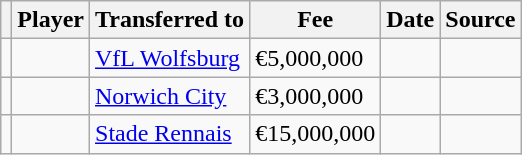<table class="wikitable plainrowheaders sortable">
<tr>
<th></th>
<th scope="col">Player</th>
<th>Transferred to</th>
<th style="width: 65px;">Fee</th>
<th scope="col">Date</th>
<th scope="col">Source</th>
</tr>
<tr>
<td align=center></td>
<td></td>
<td> <a href='#'>VfL Wolfsburg</a></td>
<td>€5,000,000</td>
<td></td>
<td></td>
</tr>
<tr>
<td align="center"></td>
<td></td>
<td> <a href='#'>Norwich City</a></td>
<td>€3,000,000</td>
<td></td>
<td></td>
</tr>
<tr>
<td align="center"></td>
<td></td>
<td> <a href='#'>Stade Rennais</a></td>
<td>€15,000,000</td>
<td></td>
<td></td>
</tr>
</table>
